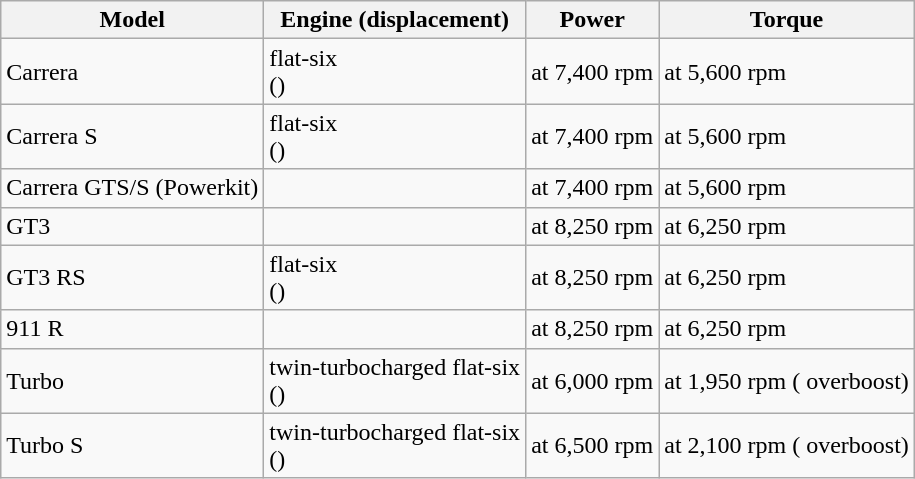<table class="wikitable sortable">
<tr>
<th>Model</th>
<th>Engine (displacement)</th>
<th>Power</th>
<th>Torque</th>
</tr>
<tr>
<td>Carrera</td>
<td> flat-six<br>() <br></td>
<td> at 7,400 rpm</td>
<td> at 5,600 rpm</td>
</tr>
<tr>
<td>Carrera S</td>
<td>  flat-six<br>()</td>
<td> at 7,400 rpm</td>
<td> at 5,600 rpm</td>
</tr>
<tr>
<td>Carrera GTS/S (Powerkit)</td>
<td></td>
<td> at 7,400 rpm</td>
<td> at 5,600 rpm</td>
</tr>
<tr>
<td>GT3</td>
<td></td>
<td> at 8,250 rpm</td>
<td> at 6,250 rpm</td>
</tr>
<tr>
<td>GT3 RS</td>
<td> flat-six<br>()</td>
<td> at 8,250 rpm</td>
<td> at 6,250 rpm</td>
</tr>
<tr>
<td>911 R</td>
<td></td>
<td> at 8,250 rpm</td>
<td> at 6,250 rpm</td>
</tr>
<tr>
<td>Turbo</td>
<td> twin-turbocharged flat-six<br>()</td>
<td> at 6,000 rpm</td>
<td> at 1,950 rpm ( overboost)</td>
</tr>
<tr>
<td>Turbo S</td>
<td> twin-turbocharged flat-six<br>()</td>
<td> at 6,500 rpm</td>
<td> at 2,100 rpm ( overboost)</td>
</tr>
</table>
